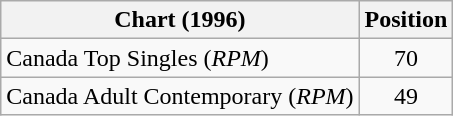<table class="wikitable">
<tr>
<th>Chart (1996)</th>
<th>Position</th>
</tr>
<tr>
<td>Canada Top Singles (<em>RPM</em>)</td>
<td align="center">70</td>
</tr>
<tr>
<td>Canada Adult Contemporary (<em>RPM</em>)</td>
<td align="center">49</td>
</tr>
</table>
